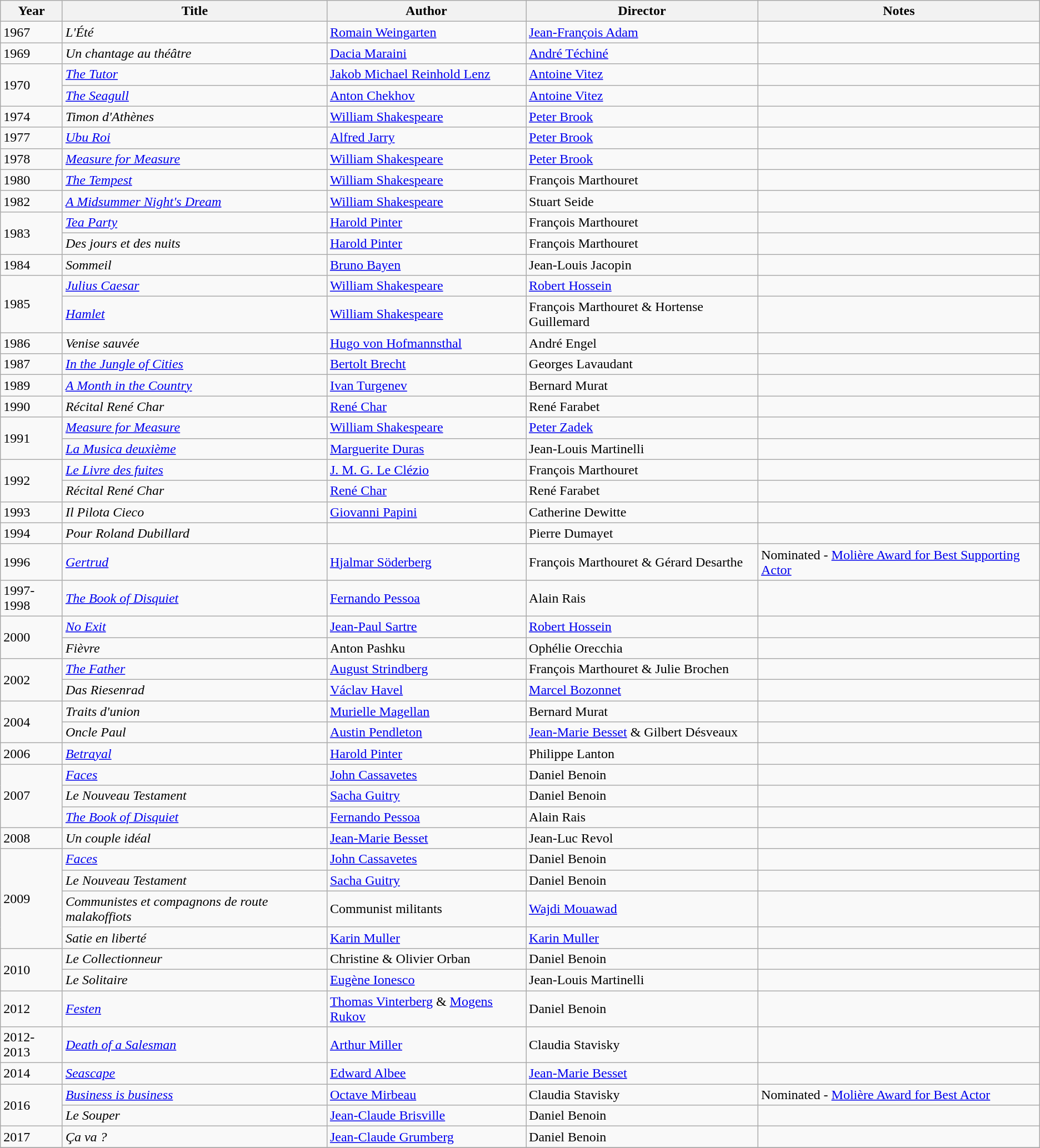<table class="wikitable">
<tr>
<th>Year</th>
<th>Title</th>
<th>Author</th>
<th>Director</th>
<th>Notes</th>
</tr>
<tr>
<td>1967</td>
<td><em>L'Été</em></td>
<td><a href='#'>Romain Weingarten</a></td>
<td><a href='#'>Jean-François Adam</a></td>
<td></td>
</tr>
<tr>
<td>1969</td>
<td><em>Un chantage au théâtre</em></td>
<td><a href='#'>Dacia Maraini</a></td>
<td><a href='#'>André Téchiné</a></td>
<td></td>
</tr>
<tr>
<td rowspan=2>1970</td>
<td><em><a href='#'>The Tutor</a></em></td>
<td><a href='#'>Jakob Michael Reinhold Lenz</a></td>
<td><a href='#'>Antoine Vitez</a></td>
<td></td>
</tr>
<tr>
<td><em><a href='#'>The Seagull</a></em></td>
<td><a href='#'>Anton Chekhov</a></td>
<td><a href='#'>Antoine Vitez</a></td>
<td></td>
</tr>
<tr>
<td>1974</td>
<td><em>Timon d'Athènes</em></td>
<td><a href='#'>William Shakespeare</a></td>
<td><a href='#'>Peter Brook</a></td>
<td></td>
</tr>
<tr>
<td>1977</td>
<td><em><a href='#'>Ubu Roi</a></em></td>
<td><a href='#'>Alfred Jarry</a></td>
<td><a href='#'>Peter Brook</a></td>
<td></td>
</tr>
<tr>
<td>1978</td>
<td><em><a href='#'>Measure for Measure</a></em></td>
<td><a href='#'>William Shakespeare</a></td>
<td><a href='#'>Peter Brook</a></td>
<td></td>
</tr>
<tr>
<td>1980</td>
<td><em><a href='#'>The Tempest</a></em></td>
<td><a href='#'>William Shakespeare</a></td>
<td>François Marthouret</td>
<td></td>
</tr>
<tr>
<td>1982</td>
<td><em><a href='#'>A Midsummer Night's Dream</a></em></td>
<td><a href='#'>William Shakespeare</a></td>
<td>Stuart Seide</td>
<td></td>
</tr>
<tr>
<td rowspan=2>1983</td>
<td><em><a href='#'>Tea Party</a></em></td>
<td><a href='#'>Harold Pinter</a></td>
<td>François Marthouret</td>
<td></td>
</tr>
<tr>
<td><em>Des jours et des nuits</em></td>
<td><a href='#'>Harold Pinter</a></td>
<td>François Marthouret</td>
<td></td>
</tr>
<tr>
<td>1984</td>
<td><em>Sommeil</em></td>
<td><a href='#'>Bruno Bayen</a></td>
<td>Jean-Louis Jacopin</td>
<td></td>
</tr>
<tr>
<td rowspan=2>1985</td>
<td><em><a href='#'>Julius Caesar</a></em></td>
<td><a href='#'>William Shakespeare</a></td>
<td><a href='#'>Robert Hossein</a></td>
<td></td>
</tr>
<tr>
<td><em><a href='#'>Hamlet</a></em></td>
<td><a href='#'>William Shakespeare</a></td>
<td>François Marthouret & Hortense Guillemard</td>
<td></td>
</tr>
<tr>
<td>1986</td>
<td><em>Venise sauvée</em></td>
<td><a href='#'>Hugo von Hofmannsthal</a></td>
<td>André Engel</td>
<td></td>
</tr>
<tr>
<td>1987</td>
<td><em><a href='#'>In the Jungle of Cities</a></em></td>
<td><a href='#'>Bertolt Brecht</a></td>
<td>Georges Lavaudant</td>
<td></td>
</tr>
<tr>
<td>1989</td>
<td><em><a href='#'>A Month in the Country</a></em></td>
<td><a href='#'>Ivan Turgenev</a></td>
<td>Bernard Murat</td>
<td></td>
</tr>
<tr>
<td>1990</td>
<td><em>Récital René Char</em></td>
<td><a href='#'>René Char</a></td>
<td>René Farabet</td>
<td></td>
</tr>
<tr>
<td rowspan=2>1991</td>
<td><em><a href='#'>Measure for Measure</a></em></td>
<td><a href='#'>William Shakespeare</a></td>
<td><a href='#'>Peter Zadek</a></td>
<td></td>
</tr>
<tr>
<td><em><a href='#'>La Musica deuxième</a></em></td>
<td><a href='#'>Marguerite Duras</a></td>
<td>Jean-Louis Martinelli</td>
<td></td>
</tr>
<tr>
<td rowspan=2>1992</td>
<td><em><a href='#'>Le Livre des fuites</a></em></td>
<td><a href='#'>J. M. G. Le Clézio</a></td>
<td>François Marthouret</td>
<td></td>
</tr>
<tr>
<td><em>Récital René Char</em></td>
<td><a href='#'>René Char</a></td>
<td>René Farabet</td>
<td></td>
</tr>
<tr>
<td>1993</td>
<td><em>Il Pilota Cieco</em></td>
<td><a href='#'>Giovanni Papini</a></td>
<td>Catherine Dewitte</td>
<td></td>
</tr>
<tr>
<td>1994</td>
<td><em>Pour Roland Dubillard</em></td>
<td></td>
<td>Pierre Dumayet</td>
<td></td>
</tr>
<tr>
<td>1996</td>
<td><em><a href='#'>Gertrud</a></em></td>
<td><a href='#'>Hjalmar Söderberg</a></td>
<td>François Marthouret & Gérard Desarthe</td>
<td>Nominated - <a href='#'>Molière Award for Best Supporting Actor</a></td>
</tr>
<tr>
<td>1997-1998</td>
<td><em><a href='#'>The Book of Disquiet</a></em></td>
<td><a href='#'>Fernando Pessoa</a></td>
<td>Alain Rais</td>
<td></td>
</tr>
<tr>
<td rowspan=2>2000</td>
<td><em><a href='#'>No Exit</a></em></td>
<td><a href='#'>Jean-Paul Sartre</a></td>
<td><a href='#'>Robert Hossein</a></td>
<td></td>
</tr>
<tr>
<td><em>Fièvre</em></td>
<td>Anton Pashku</td>
<td>Ophélie Orecchia</td>
<td></td>
</tr>
<tr>
<td rowspan=2>2002</td>
<td><em><a href='#'>The Father</a></em></td>
<td><a href='#'>August Strindberg</a></td>
<td>François Marthouret & Julie Brochen</td>
<td></td>
</tr>
<tr>
<td><em>Das Riesenrad</em></td>
<td><a href='#'>Václav Havel</a></td>
<td><a href='#'>Marcel Bozonnet</a></td>
<td></td>
</tr>
<tr>
<td rowspan=2>2004</td>
<td><em>Traits d'union</em></td>
<td><a href='#'>Murielle Magellan</a></td>
<td>Bernard Murat</td>
<td></td>
</tr>
<tr>
<td><em>Oncle Paul</em></td>
<td><a href='#'>Austin Pendleton</a></td>
<td><a href='#'>Jean-Marie Besset</a> & Gilbert Désveaux</td>
<td></td>
</tr>
<tr>
<td>2006</td>
<td><em><a href='#'>Betrayal</a></em></td>
<td><a href='#'>Harold Pinter</a></td>
<td>Philippe Lanton</td>
<td></td>
</tr>
<tr>
<td rowspan=3>2007</td>
<td><em><a href='#'>Faces</a></em></td>
<td><a href='#'>John Cassavetes</a></td>
<td>Daniel Benoin</td>
<td></td>
</tr>
<tr>
<td><em>Le Nouveau Testament</em></td>
<td><a href='#'>Sacha Guitry</a></td>
<td>Daniel Benoin</td>
<td></td>
</tr>
<tr>
<td><em><a href='#'>The Book of Disquiet</a></em></td>
<td><a href='#'>Fernando Pessoa</a></td>
<td>Alain Rais</td>
<td></td>
</tr>
<tr>
<td>2008</td>
<td><em>Un couple idéal</em></td>
<td><a href='#'>Jean-Marie Besset</a></td>
<td>Jean-Luc Revol</td>
<td></td>
</tr>
<tr>
<td rowspan=4>2009</td>
<td><em><a href='#'>Faces</a></em></td>
<td><a href='#'>John Cassavetes</a></td>
<td>Daniel Benoin</td>
<td></td>
</tr>
<tr>
<td><em>Le Nouveau Testament</em></td>
<td><a href='#'>Sacha Guitry</a></td>
<td>Daniel Benoin</td>
<td></td>
</tr>
<tr>
<td><em>Communistes et compagnons de route malakoffiots</em></td>
<td>Communist militants</td>
<td><a href='#'>Wajdi Mouawad</a></td>
<td></td>
</tr>
<tr>
<td><em>Satie en liberté</em></td>
<td><a href='#'>Karin Muller</a></td>
<td><a href='#'>Karin Muller</a></td>
<td></td>
</tr>
<tr>
<td rowspan=2>2010</td>
<td><em>Le Collectionneur</em></td>
<td>Christine & Olivier Orban</td>
<td>Daniel Benoin</td>
<td></td>
</tr>
<tr>
<td><em>Le Solitaire</em></td>
<td><a href='#'>Eugène Ionesco</a></td>
<td>Jean-Louis Martinelli</td>
<td></td>
</tr>
<tr>
<td>2012</td>
<td><em><a href='#'>Festen</a></em></td>
<td><a href='#'>Thomas Vinterberg</a> & <a href='#'>Mogens Rukov</a></td>
<td>Daniel Benoin</td>
<td></td>
</tr>
<tr>
<td>2012-2013</td>
<td><em><a href='#'>Death of a Salesman</a></em></td>
<td><a href='#'>Arthur Miller</a></td>
<td>Claudia Stavisky</td>
<td></td>
</tr>
<tr>
<td>2014</td>
<td><em><a href='#'>Seascape</a></em></td>
<td><a href='#'>Edward Albee</a></td>
<td><a href='#'>Jean-Marie Besset</a></td>
<td></td>
</tr>
<tr>
<td rowspan=2>2016</td>
<td><em><a href='#'>Business is business</a></em></td>
<td><a href='#'>Octave Mirbeau</a></td>
<td>Claudia Stavisky</td>
<td>Nominated - <a href='#'>Molière Award for Best Actor</a></td>
</tr>
<tr>
<td><em>Le Souper</em></td>
<td><a href='#'>Jean-Claude Brisville</a></td>
<td>Daniel Benoin</td>
<td></td>
</tr>
<tr>
<td>2017</td>
<td><em>Ça va ?</em></td>
<td><a href='#'>Jean-Claude Grumberg</a></td>
<td>Daniel Benoin</td>
<td></td>
</tr>
<tr>
</tr>
</table>
